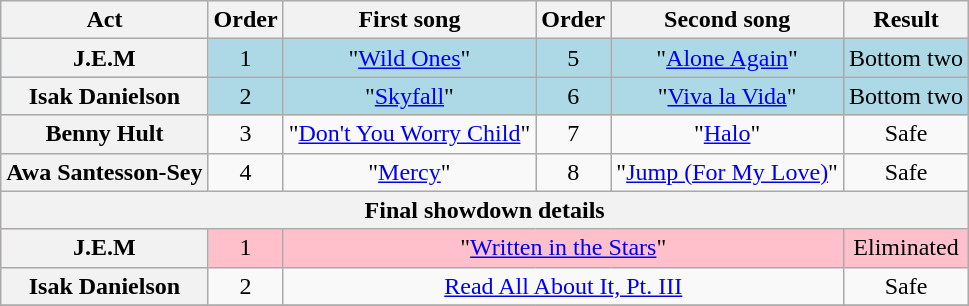<table class="wikitable plainrowheaders" style="text-align:center;">
<tr>
<th scope="col">Act</th>
<th scope="col">Order</th>
<th scope="col">First song</th>
<th scope="col">Order</th>
<th scope="col">Second song</th>
<th scope="col">Result</th>
</tr>
<tr bgcolor="lightblue">
<th scope="row">J.E.M</th>
<td>1</td>
<td>"<a href='#'>Wild Ones</a>"</td>
<td>5</td>
<td>"<a href='#'>Alone Again</a>"</td>
<td>Bottom two</td>
</tr>
<tr style="background:lightblue;">
<th scope="row">Isak Danielson</th>
<td>2</td>
<td>"<a href='#'>Skyfall</a>"</td>
<td>6</td>
<td>"<a href='#'>Viva la Vida</a>"</td>
<td>Bottom two</td>
</tr>
<tr>
<th scope="row">Benny Hult</th>
<td>3</td>
<td>"<a href='#'>Don't You Worry Child</a>"</td>
<td>7</td>
<td>"<a href='#'>Halo</a>"</td>
<td>Safe</td>
</tr>
<tr>
<th scope="row">Awa Santesson-Sey</th>
<td>4</td>
<td>"<a href='#'>Mercy</a>"</td>
<td>8</td>
<td>"<a href='#'>Jump (For My Love)</a>"</td>
<td>Safe</td>
</tr>
<tr>
<th colspan=6>Final showdown details</th>
</tr>
<tr style="background:pink;">
<th scope="row">J.E.M</th>
<td>1</td>
<td colspan=3>"<a href='#'>Written in the Stars</a>"</td>
<td>Eliminated</td>
</tr>
<tr>
<th scope="row">Isak Danielson</th>
<td>2</td>
<td colspan=3><a href='#'>Read All About It, Pt. III</a></td>
<td>Safe</td>
</tr>
<tr>
</tr>
</table>
